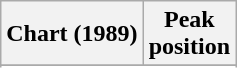<table class="wikitable sortable plainrowheaders" style="text-align:center">
<tr>
<th>Chart (1989)</th>
<th>Peak<br>position</th>
</tr>
<tr>
</tr>
<tr>
</tr>
<tr>
</tr>
<tr>
</tr>
</table>
